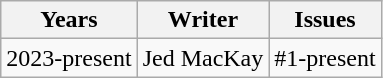<table class="wikitable">
<tr>
<th>Years</th>
<th>Writer</th>
<th>Issues</th>
</tr>
<tr>
<td align="center">2023-present</td>
<td align="center">Jed MacKay</td>
<td align="center">#1-present</td>
</tr>
</table>
